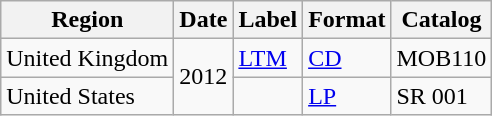<table class="wikitable">
<tr>
<th>Region</th>
<th>Date</th>
<th>Label</th>
<th>Format</th>
<th>Catalog</th>
</tr>
<tr>
<td>United Kingdom</td>
<td rowspan="2">2012</td>
<td><a href='#'>LTM</a></td>
<td><a href='#'>CD</a></td>
<td>MOB110</td>
</tr>
<tr>
<td>United States</td>
<td></td>
<td><a href='#'>LP</a></td>
<td>SR 001</td>
</tr>
</table>
